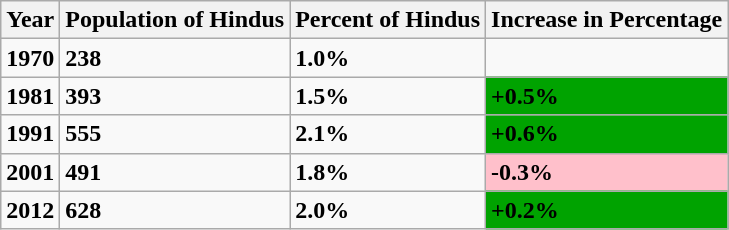<table class="wikitable">
<tr>
<th><strong>Year</strong></th>
<th><strong>Population of Hindus</strong></th>
<th><strong>Percent of Hindus</strong></th>
<th><strong>Increase in Percentage</strong></th>
</tr>
<tr>
<td><strong>1970</strong></td>
<td><strong>238</strong></td>
<td><strong>1.0%</strong></td>
<td><strong> </strong></td>
</tr>
<tr>
<td><strong>1981</strong></td>
<td><strong>393</strong></td>
<td><strong>1.5%</strong></td>
<td style="background:#00A300"><strong>+0.5%</strong></td>
</tr>
<tr>
<td><strong>1991</strong></td>
<td><strong>555</strong></td>
<td><strong>2.1%</strong></td>
<td style="background:#00A300"><strong>+0.6%</strong></td>
</tr>
<tr>
<td><strong>2001</strong></td>
<td><strong>491</strong></td>
<td><strong>1.8%</strong></td>
<td style="background:pink"><strong>-0.3%</strong></td>
</tr>
<tr>
<td><strong>2012</strong></td>
<td><strong>628</strong></td>
<td><strong>2.0%</strong></td>
<td style="background:#00A300"><strong>+0.2%</strong></td>
</tr>
</table>
